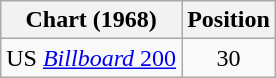<table class="wikitable">
<tr>
<th>Chart (1968)</th>
<th>Position</th>
</tr>
<tr>
<td>US <a href='#'><em>Billboard</em> 200</a></td>
<td align="center">30</td>
</tr>
</table>
